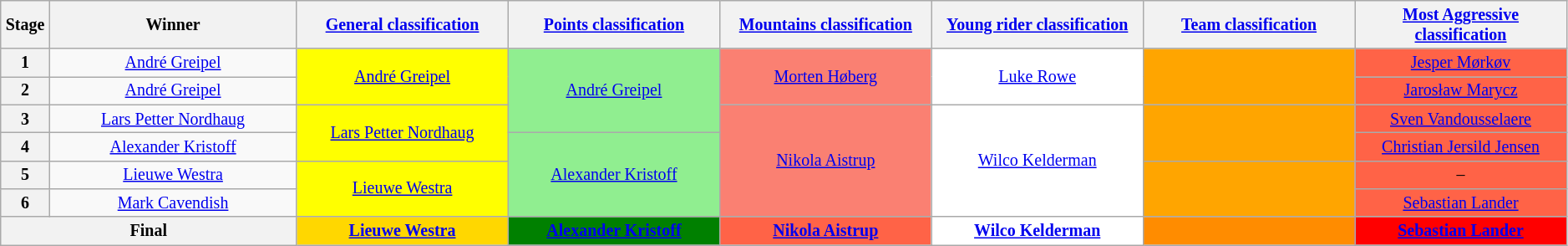<table class="wikitable" style="text-align: center; font-size:smaller;">
<tr>
<th style="width:1%;">Stage</th>
<th style="width:14%;">Winner</th>
<th style="width:12%;"><a href='#'>General classification</a><br></th>
<th style="width:12%;"><a href='#'>Points classification</a><br></th>
<th style="width:12%;"><a href='#'>Mountains classification</a><br></th>
<th style="width:12%;"><a href='#'>Young rider classification</a><br></th>
<th style="width:12%;"><a href='#'>Team classification</a></th>
<th style="width:12%;"><a href='#'>Most Aggressive classification</a></th>
</tr>
<tr>
<th>1</th>
<td><a href='#'>André Greipel</a></td>
<td style="background:yellow;" rowspan=2><a href='#'>André Greipel</a></td>
<td style="background:lightgreen;" rowspan=3><a href='#'>André Greipel</a></td>
<td style="background:salmon;" rowspan=2><a href='#'>Morten Høberg</a></td>
<td style="background:white ;" rowspan=2><a href='#'>Luke Rowe</a></td>
<td style="background:orange;" rowspan=2></td>
<td style="background:tomato;"><a href='#'>Jesper Mørkøv</a></td>
</tr>
<tr>
<th>2</th>
<td><a href='#'>André Greipel</a></td>
<td style="background:tomato;"><a href='#'>Jarosław Marycz</a></td>
</tr>
<tr>
<th>3</th>
<td><a href='#'>Lars Petter Nordhaug</a></td>
<td style="background:yellow;" rowspan=2><a href='#'>Lars Petter Nordhaug</a></td>
<td style="background:salmon;" rowspan=4><a href='#'>Nikola Aistrup</a></td>
<td style="background:white;" rowspan=4><a href='#'>Wilco Kelderman</a></td>
<td style="background:orange;" rowspan=2></td>
<td style="background:tomato;"><a href='#'>Sven Vandousselaere</a></td>
</tr>
<tr>
<th>4</th>
<td><a href='#'>Alexander Kristoff</a></td>
<td style="background:lightgreen;" rowspan=3><a href='#'>Alexander Kristoff</a></td>
<td style="background:tomato;"><a href='#'>Christian Jersild Jensen</a></td>
</tr>
<tr>
<th>5</th>
<td><a href='#'>Lieuwe Westra</a></td>
<td style="background:yellow;" rowspan=2><a href='#'>Lieuwe Westra</a></td>
<td style="background:orange;" rowspan=2></td>
<td style="background:tomato;">–</td>
</tr>
<tr>
<th>6</th>
<td><a href='#'>Mark Cavendish</a></td>
<td style="background:tomato;"><a href='#'>Sebastian Lander</a></td>
</tr>
<tr>
<th colspan=2><strong>Final</strong></th>
<th style="background:gold;"><a href='#'>Lieuwe Westra</a></th>
<th style="background:green;"><a href='#'>Alexander Kristoff</a></th>
<th style="background:tomato;"><a href='#'>Nikola Aistrup</a></th>
<th style="background:white;"><a href='#'>Wilco Kelderman</a></th>
<th style="background:darkorange;"></th>
<th style="background:red;"><a href='#'>Sebastian Lander</a></th>
</tr>
</table>
